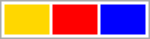<table style=" width: 100px; border: 1px solid #aaaaaa">
<tr>
<td style="background-color:gold"> </td>
<td style="background-color:red"> </td>
<td style="background-color:blue"> </td>
</tr>
</table>
